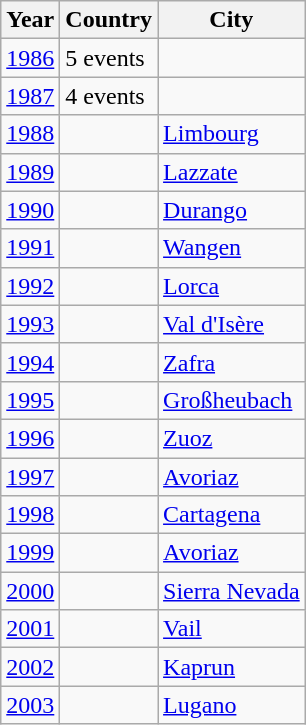<table class="wikitable">
<tr>
<th>Year</th>
<th>Country</th>
<th>City</th>
</tr>
<tr>
<td><a href='#'>1986</a></td>
<td>5 events</td>
<td></td>
</tr>
<tr>
<td><a href='#'>1987</a></td>
<td>4 events</td>
<td></td>
</tr>
<tr>
<td><a href='#'>1988</a></td>
<td></td>
<td><a href='#'>Limbourg</a></td>
</tr>
<tr>
<td><a href='#'>1989</a></td>
<td></td>
<td><a href='#'>Lazzate</a></td>
</tr>
<tr>
<td><a href='#'>1990</a></td>
<td></td>
<td><a href='#'>Durango</a></td>
</tr>
<tr>
<td><a href='#'>1991</a></td>
<td></td>
<td><a href='#'>Wangen</a></td>
</tr>
<tr>
<td><a href='#'>1992</a></td>
<td></td>
<td><a href='#'>Lorca</a></td>
</tr>
<tr>
<td><a href='#'>1993</a></td>
<td></td>
<td><a href='#'>Val d'Isère</a></td>
</tr>
<tr>
<td><a href='#'>1994</a></td>
<td></td>
<td><a href='#'>Zafra</a></td>
</tr>
<tr>
<td><a href='#'>1995</a></td>
<td></td>
<td><a href='#'>Großheubach</a></td>
</tr>
<tr>
<td><a href='#'>1996</a></td>
<td></td>
<td><a href='#'>Zuoz</a></td>
</tr>
<tr>
<td><a href='#'>1997</a></td>
<td></td>
<td><a href='#'>Avoriaz</a></td>
</tr>
<tr>
<td><a href='#'>1998</a></td>
<td></td>
<td><a href='#'>Cartagena</a></td>
</tr>
<tr>
<td><a href='#'>1999</a></td>
<td></td>
<td><a href='#'>Avoriaz</a></td>
</tr>
<tr>
<td><a href='#'>2000</a></td>
<td></td>
<td><a href='#'>Sierra Nevada</a></td>
</tr>
<tr>
<td><a href='#'>2001</a></td>
<td></td>
<td><a href='#'>Vail</a></td>
</tr>
<tr>
<td><a href='#'>2002</a></td>
<td></td>
<td><a href='#'>Kaprun</a></td>
</tr>
<tr>
<td><a href='#'>2003</a></td>
<td></td>
<td><a href='#'>Lugano</a></td>
</tr>
</table>
